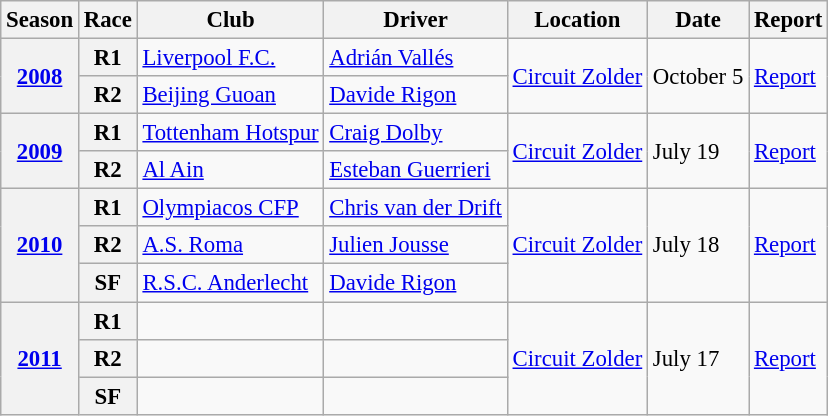<table class="wikitable" style="font-size: 95%;">
<tr>
<th>Season</th>
<th>Race</th>
<th>Club</th>
<th>Driver</th>
<th>Location</th>
<th>Date</th>
<th>Report</th>
</tr>
<tr>
<th rowspan=2><a href='#'>2008</a></th>
<th>R1</th>
<td> <a href='#'>Liverpool F.C.</a></td>
<td> <a href='#'>Adrián Vallés</a></td>
<td rowspan=2><a href='#'>Circuit Zolder</a></td>
<td rowspan=2>October 5</td>
<td rowspan=2><a href='#'>Report</a></td>
</tr>
<tr>
<th>R2</th>
<td> <a href='#'>Beijing Guoan</a></td>
<td> <a href='#'>Davide Rigon</a></td>
</tr>
<tr>
<th rowspan=2><a href='#'>2009</a></th>
<th>R1</th>
<td> <a href='#'>Tottenham Hotspur</a></td>
<td> <a href='#'>Craig Dolby</a></td>
<td rowspan=2><a href='#'>Circuit Zolder</a></td>
<td rowspan=2>July 19</td>
<td rowspan=2><a href='#'>Report</a></td>
</tr>
<tr>
<th>R2</th>
<td> <a href='#'>Al Ain</a></td>
<td> <a href='#'>Esteban Guerrieri</a></td>
</tr>
<tr>
<th rowspan=3><a href='#'>2010</a></th>
<th>R1</th>
<td> <a href='#'>Olympiacos CFP</a></td>
<td> <a href='#'>Chris van der Drift</a></td>
<td rowspan=3><a href='#'>Circuit Zolder</a></td>
<td rowspan=3>July 18</td>
<td rowspan=3><a href='#'>Report</a></td>
</tr>
<tr>
<th>R2</th>
<td> <a href='#'>A.S. Roma</a></td>
<td> <a href='#'>Julien Jousse</a></td>
</tr>
<tr>
<th>SF</th>
<td> <a href='#'>R.S.C. Anderlecht</a></td>
<td> <a href='#'>Davide Rigon</a></td>
</tr>
<tr>
<th rowspan=3><a href='#'>2011</a></th>
<th>R1</th>
<td></td>
<td></td>
<td rowspan=3><a href='#'>Circuit Zolder</a></td>
<td rowspan=3>July 17</td>
<td rowspan=3><a href='#'>Report</a></td>
</tr>
<tr>
<th>R2</th>
<td></td>
<td></td>
</tr>
<tr>
<th>SF</th>
<td></td>
<td></td>
</tr>
</table>
